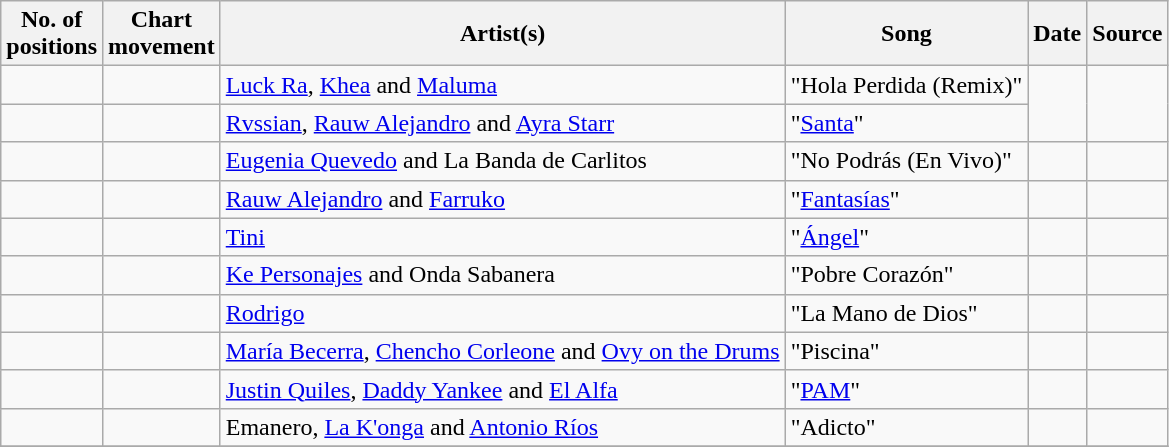<table class="wikitable">
<tr>
<th>No. of<br>positions</th>
<th>Chart<br>movement</th>
<th>Artist(s)</th>
<th>Song</th>
<th>Date</th>
<th>Source</th>
</tr>
<tr>
<td></td>
<td></td>
<td><a href='#'>Luck Ra</a>, <a href='#'>Khea</a> and <a href='#'>Maluma</a></td>
<td>"Hola Perdida (Remix)"</td>
<td rowspan="2"></td>
<td rowspan="2"></td>
</tr>
<tr>
<td></td>
<td></td>
<td><a href='#'>Rvssian</a>, <a href='#'>Rauw Alejandro</a> and <a href='#'>Ayra Starr</a></td>
<td>"<a href='#'>Santa</a>"</td>
</tr>
<tr>
<td></td>
<td></td>
<td><a href='#'>Eugenia Quevedo</a> and La Banda de Carlitos</td>
<td>"No Podrás (En Vivo)"</td>
<td></td>
<td></td>
</tr>
<tr>
<td></td>
<td></td>
<td><a href='#'>Rauw Alejandro</a> and <a href='#'>Farruko</a></td>
<td>"<a href='#'>Fantasías</a>"</td>
<td></td>
<td></td>
</tr>
<tr>
<td></td>
<td></td>
<td><a href='#'>Tini</a></td>
<td>"<a href='#'>Ángel</a>"</td>
<td></td>
<td></td>
</tr>
<tr>
<td></td>
<td></td>
<td><a href='#'>Ke Personajes</a> and Onda Sabanera</td>
<td>"Pobre Corazón"</td>
<td></td>
<td></td>
</tr>
<tr>
<td></td>
<td></td>
<td><a href='#'>Rodrigo</a></td>
<td>"La Mano de Dios"</td>
<td></td>
<td></td>
</tr>
<tr>
<td></td>
<td></td>
<td><a href='#'>María Becerra</a>, <a href='#'>Chencho Corleone</a> and <a href='#'>Ovy on the Drums</a></td>
<td>"Piscina"</td>
<td></td>
<td></td>
</tr>
<tr>
<td></td>
<td></td>
<td><a href='#'>Justin Quiles</a>, <a href='#'>Daddy Yankee</a> and <a href='#'>El Alfa</a></td>
<td>"<a href='#'>PAM</a>"</td>
<td></td>
<td></td>
</tr>
<tr>
<td></td>
<td></td>
<td>Emanero, <a href='#'>La K'onga</a> and <a href='#'>Antonio Ríos</a></td>
<td>"Adicto"</td>
<td></td>
<td></td>
</tr>
<tr>
</tr>
</table>
